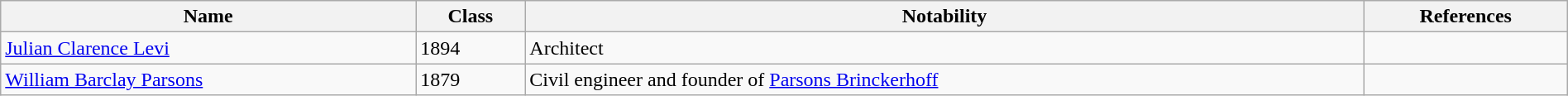<table class="wikitable sortable" style="width:100%;">
<tr>
<th>Name</th>
<th>Class</th>
<th>Notability</th>
<th>References</th>
</tr>
<tr>
<td><a href='#'>Julian Clarence Levi</a></td>
<td>1894</td>
<td>Architect</td>
<td></td>
</tr>
<tr>
<td><a href='#'>William Barclay Parsons</a></td>
<td>1879</td>
<td>Civil engineer and founder of <a href='#'>Parsons Brinckerhoff</a></td>
<td></td>
</tr>
</table>
